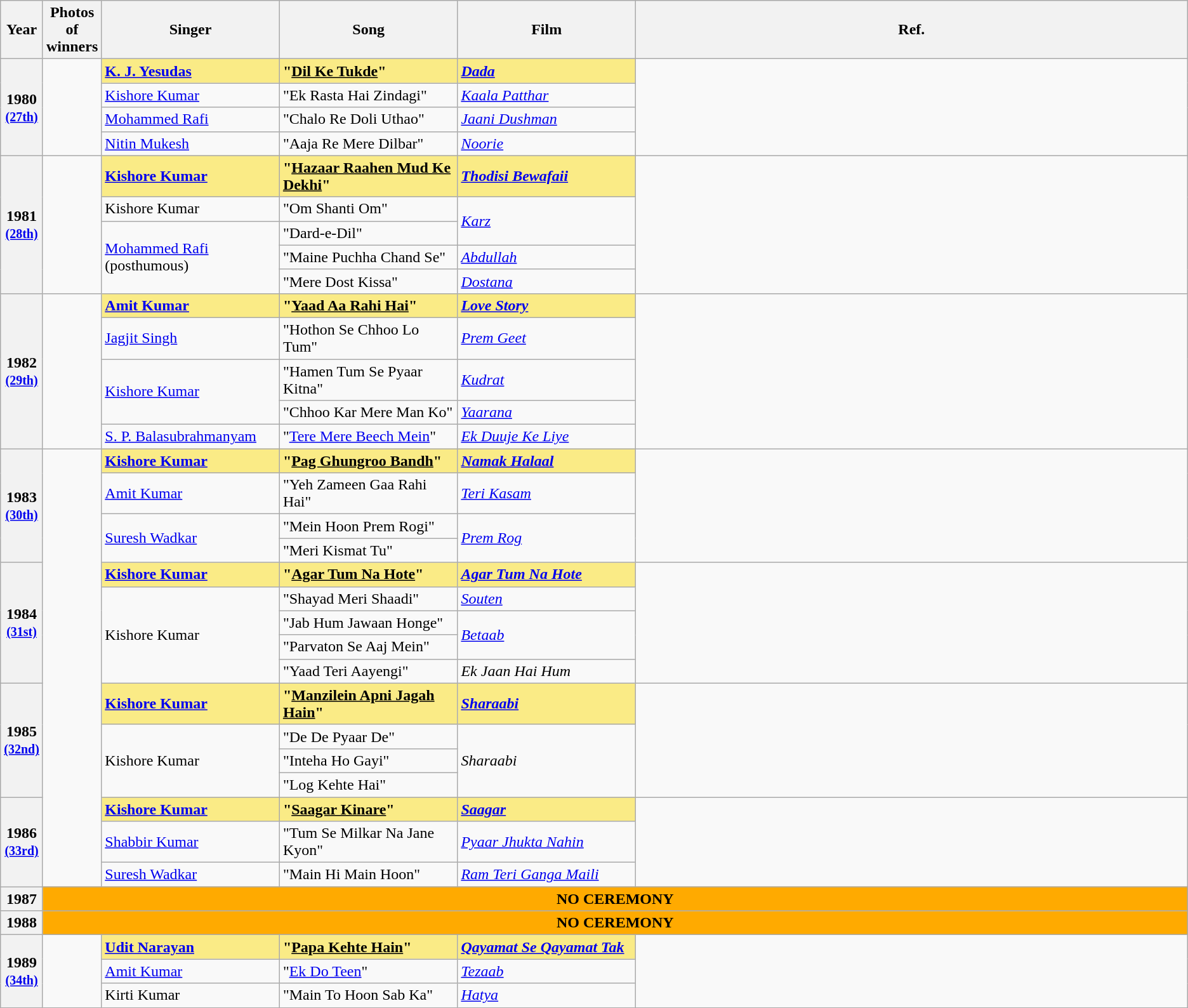<table class="wikitable sortable" style="text-align:left;">
<tr>
<th scope="col" style="width:3%; text-align:center;">Year</th>
<th scope="col" style="width:3%;text-align:center;">Photos of winners</th>
<th scope="col" style="width:15%;text-align:center;">Singer</th>
<th scope="col" style="width:15%;text-align:center;">Song</th>
<th scope="col" style="width:15%;text-align:center;">Film</th>
<th>Ref.</th>
</tr>
<tr>
<th scope="row" rowspan=4 style="text-align:center">1980 <br><small><a href='#'>(27th)</a></small></th>
<td rowspan=4 style="text-align:center"></td>
<td style="background:#FAEB86;"><strong><a href='#'>K. J. Yesudas</a></strong> </td>
<td style="background:#FAEB86;"><strong>"<u>Dil Ke Tukde</u>"</strong></td>
<td style="background:#FAEB86;"><strong><em><a href='#'>Dada</a></em></strong></td>
<td rowspan="4"></td>
</tr>
<tr>
<td><a href='#'>Kishore Kumar</a></td>
<td>"Ek Rasta Hai Zindagi"</td>
<td><em><a href='#'>Kaala Patthar</a></em></td>
</tr>
<tr>
<td><a href='#'>Mohammed Rafi</a></td>
<td>"Chalo Re Doli Uthao"</td>
<td><em><a href='#'>Jaani Dushman</a></em></td>
</tr>
<tr>
<td><a href='#'>Nitin Mukesh</a></td>
<td>"Aaja Re Mere Dilbar"</td>
<td><em><a href='#'>Noorie</a></em></td>
</tr>
<tr>
<th scope="row" rowspan=5 style="text-align:center">1981 <br><small><a href='#'>(28th)</a></small></th>
<td rowspan=5 style="text-align:center"></td>
<td style="background:#FAEB86;"><strong><a href='#'>Kishore Kumar</a></strong> </td>
<td style="background:#FAEB86;"><strong>"<u>Hazaar Raahen Mud Ke Dekhi</u>"</strong></td>
<td style="background:#FAEB86;"><strong><em><a href='#'>Thodisi Bewafaii</a></em></strong></td>
<td rowspan="5"></td>
</tr>
<tr>
<td>Kishore Kumar</td>
<td>"Om Shanti Om"</td>
<td rowspan="2"><em><a href='#'>Karz</a></em></td>
</tr>
<tr>
<td rowspan="3"><a href='#'>Mohammed Rafi</a> (posthumous)</td>
<td>"Dard-e-Dil"</td>
</tr>
<tr>
<td>"Maine Puchha Chand Se"</td>
<td><em><a href='#'>Abdullah</a></em></td>
</tr>
<tr>
<td>"Mere Dost Kissa"</td>
<td><em><a href='#'>Dostana</a></em></td>
</tr>
<tr>
<th scope="row" rowspan=5 style="text-align:center">1982 <br><small><a href='#'>(29th)</a></small></th>
<td rowspan=5 style="text-align:center"></td>
<td style="background:#FAEB86;"><strong><a href='#'>Amit Kumar</a></strong> </td>
<td style="background:#FAEB86;"><strong>"<u>Yaad Aa Rahi Hai</u>"</strong></td>
<td style="background:#FAEB86;"><strong><em><a href='#'>Love Story</a></em></strong></td>
<td rowspan="5"></td>
</tr>
<tr>
<td><a href='#'>Jagjit Singh</a></td>
<td>"Hothon Se Chhoo Lo Tum"</td>
<td><em><a href='#'>Prem Geet</a></em></td>
</tr>
<tr>
<td rowspan="2"><a href='#'>Kishore Kumar</a></td>
<td>"Hamen Tum Se Pyaar Kitna"</td>
<td><em><a href='#'>Kudrat</a></em></td>
</tr>
<tr>
<td>"Chhoo Kar Mere Man Ko"</td>
<td><em><a href='#'>Yaarana</a></em></td>
</tr>
<tr>
<td><a href='#'>S. P. Balasubrahmanyam</a></td>
<td>"<a href='#'>Tere Mere Beech Mein</a>"</td>
<td><em><a href='#'>Ek Duuje Ke Liye</a></em></td>
</tr>
<tr>
<th scope="row" rowspan=4 style="text-align:center">1983 <br><small><a href='#'>(30th)</a></small></th>
<td rowspan="16" style="text-align:center"></td>
<td style="background:#FAEB86;"><strong><a href='#'>Kishore Kumar</a></strong> </td>
<td style="background:#FAEB86;"><strong>"<u>Pag Ghungroo Bandh</u>"</strong></td>
<td style="background:#FAEB86;"><strong><em><a href='#'>Namak Halaal</a></em></strong></td>
<td rowspan="4"></td>
</tr>
<tr>
<td><a href='#'>Amit Kumar</a></td>
<td>"Yeh Zameen Gaa Rahi Hai"</td>
<td><em><a href='#'>Teri Kasam</a></em></td>
</tr>
<tr>
<td rowspan="2"><a href='#'>Suresh Wadkar</a></td>
<td>"Mein Hoon Prem Rogi"</td>
<td rowspan="2"><em><a href='#'>Prem Rog</a></em></td>
</tr>
<tr>
<td>"Meri Kismat Tu"</td>
</tr>
<tr>
<th scope="row" rowspan=5 style="text-align:center">1984 <br><small><a href='#'>(31st)</a></small></th>
<td style="background:#FAEB86;"><strong><a href='#'>Kishore Kumar</a></strong> </td>
<td style="background:#FAEB86;"><strong>"<u>Agar Tum Na Hote</u>"</strong></td>
<td style="background:#FAEB86;"><strong><em><a href='#'>Agar Tum Na Hote</a></em></strong></td>
<td rowspan="5"></td>
</tr>
<tr>
<td rowspan="4">Kishore Kumar</td>
<td>"Shayad Meri Shaadi"</td>
<td><em><a href='#'>Souten</a></em></td>
</tr>
<tr>
<td>"Jab Hum Jawaan Honge"</td>
<td rowspan="2"><em><a href='#'>Betaab</a></em></td>
</tr>
<tr>
<td>"Parvaton Se Aaj Mein"</td>
</tr>
<tr>
<td>"Yaad Teri Aayengi"</td>
<td><em>Ek Jaan Hai Hum</em></td>
</tr>
<tr>
<th scope="row" rowspan=4 style="text-align:center">1985 <br><small><a href='#'>(32nd)</a></small></th>
<td style="background:#FAEB86;"><strong><a href='#'>Kishore Kumar</a></strong> </td>
<td style="background:#FAEB86;"><strong>"<u>Manzilein Apni Jagah Hain</u>"</strong></td>
<td style="background:#FAEB86;"><strong><em><a href='#'>Sharaabi</a></em></strong></td>
<td rowspan="4"></td>
</tr>
<tr>
<td rowspan="3">Kishore Kumar</td>
<td>"De De Pyaar De"</td>
<td rowspan="3"><em>Sharaabi</em></td>
</tr>
<tr>
<td>"Inteha Ho Gayi"</td>
</tr>
<tr>
<td>"Log Kehte Hai"</td>
</tr>
<tr>
<th scope="row" rowspan=3 style="text-align:center">1986 <br><small><a href='#'>(33rd)</a></small></th>
<td style="background:#FAEB86;"><strong><a href='#'>Kishore Kumar</a></strong> </td>
<td style="background:#FAEB86;"><strong>"<u>Saagar Kinare</u>"</strong></td>
<td style="background:#FAEB86;"><strong><em><a href='#'>Saagar</a></em></strong></td>
<td rowspan="3"></td>
</tr>
<tr>
<td><a href='#'>Shabbir Kumar</a></td>
<td>"Tum Se Milkar Na Jane Kyon"</td>
<td><em><a href='#'>Pyaar Jhukta Nahin</a></em></td>
</tr>
<tr>
<td><a href='#'>Suresh Wadkar</a></td>
<td>"Main Hi Main Hoon"</td>
<td><em><a href='#'>Ram Teri Ganga Maili</a></em></td>
</tr>
<tr>
<th scope="row" rowspan=1 style="text-align:center">1987</th>
<td colspan="5" style="background:#FFAA00; text-align:center"><strong>NO CEREMONY</strong></td>
</tr>
<tr>
<th scope="row" rowspan=1 style="text-align:center">1988</th>
<td colspan="5" style="background:#FFAA00; text-align:center"><strong>NO CEREMONY</strong></td>
</tr>
<tr>
<th scope="row" rowspan=3 style="text-align:center">1989 <br><small><a href='#'>(34th)</a></small></th>
<td rowspan=3 style="text-align:center"></td>
<td style="background:#FAEB86;"><strong><a href='#'>Udit Narayan</a></strong> </td>
<td style="background:#FAEB86;"><strong>"<u>Papa Kehte Hain</u>"</strong></td>
<td style="background:#FAEB86;"><strong><em><a href='#'>Qayamat Se Qayamat Tak</a></em></strong></td>
<td rowspan="3"></td>
</tr>
<tr>
<td><a href='#'>Amit Kumar</a></td>
<td>"<a href='#'>Ek Do Teen</a>"</td>
<td><em><a href='#'>Tezaab</a></em></td>
</tr>
<tr>
<td>Kirti Kumar</td>
<td>"Main To Hoon Sab Ka"</td>
<td><em><a href='#'>Hatya</a></em></td>
</tr>
</table>
